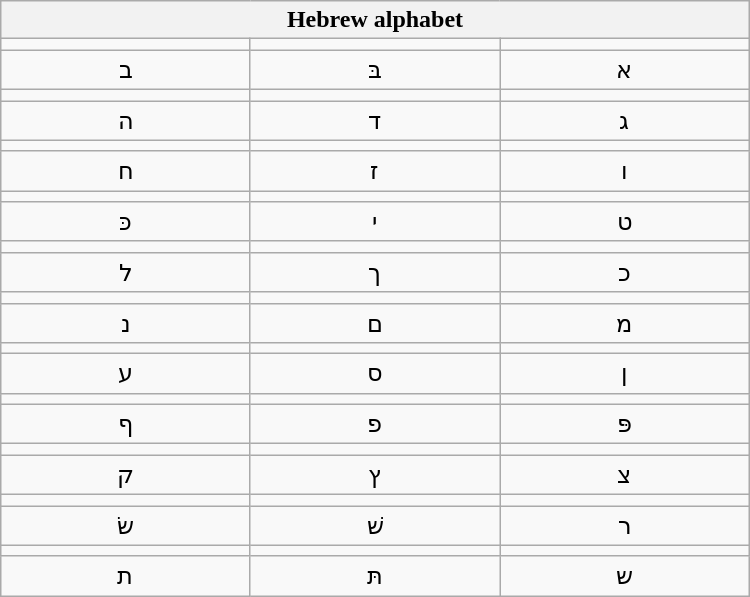<table class="wikitable" style="text-align: center; width: 500px; border: 1px; padding: 8px;" align="left">
<tr>
<th colspan=3><strong>Hebrew alphabet</strong></th>
</tr>
<tr>
<td></td>
<td></td>
<td></td>
</tr>
<tr>
<td>&#1489;</td>
<td>&#64305;</td>
<td>&#1488;</td>
</tr>
<tr>
<td></td>
<td></td>
<td></td>
</tr>
<tr>
<td>&#1492;</td>
<td>&#1491;</td>
<td>&#1490;</td>
</tr>
<tr>
<td></td>
<td></td>
<td></td>
</tr>
<tr>
<td>&#1495;</td>
<td>&#1494;</td>
<td>&#1493;</td>
</tr>
<tr>
<td></td>
<td></td>
<td></td>
</tr>
<tr>
<td>&#64315;</td>
<td>&#1497;</td>
<td>&#1496;</td>
</tr>
<tr>
<td></td>
<td></td>
<td></td>
</tr>
<tr>
<td>&#1500;</td>
<td>&#1498;</td>
<td>&#1499;</td>
</tr>
<tr>
<td></td>
<td></td>
<td></td>
</tr>
<tr>
<td>&#1504;</td>
<td>&#1501;</td>
<td>&#1502;</td>
</tr>
<tr>
<td></td>
<td></td>
<td></td>
</tr>
<tr>
<td>&#1506;</td>
<td>&#1505;</td>
<td>&#1503;</td>
</tr>
<tr>
<td></td>
<td></td>
<td></td>
</tr>
<tr>
<td>&#1507;</td>
<td>&#1508;</td>
<td>&#64324;</td>
</tr>
<tr>
<td></td>
<td></td>
<td></td>
</tr>
<tr>
<td>&#1511;</td>
<td>&#1509;</td>
<td>&#1510;</td>
</tr>
<tr>
<td></td>
<td></td>
<td></td>
</tr>
<tr>
<td>&#64299;</td>
<td>&#64298;</td>
<td>&#1512;</td>
</tr>
<tr>
<td></td>
<td></td>
<td></td>
</tr>
<tr>
<td>&#1514;</td>
<td>&#64330;</td>
<td>&#1513;</td>
</tr>
</table>
